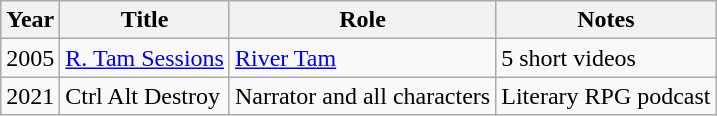<table class="wikitable sortable" style="font-size: 100%">
<tr>
<th>Year</th>
<th>Title</th>
<th>Role</th>
<th class="unsortable">Notes</th>
</tr>
<tr>
<td>2005</td>
<td><a href='#'>R. Tam Sessions</a></td>
<td><a href='#'>River Tam</a></td>
<td>5 short videos</td>
</tr>
<tr>
<td>2021</td>
<td>Ctrl Alt Destroy</td>
<td>Narrator and all characters</td>
<td>Literary RPG podcast</td>
</tr>
</table>
